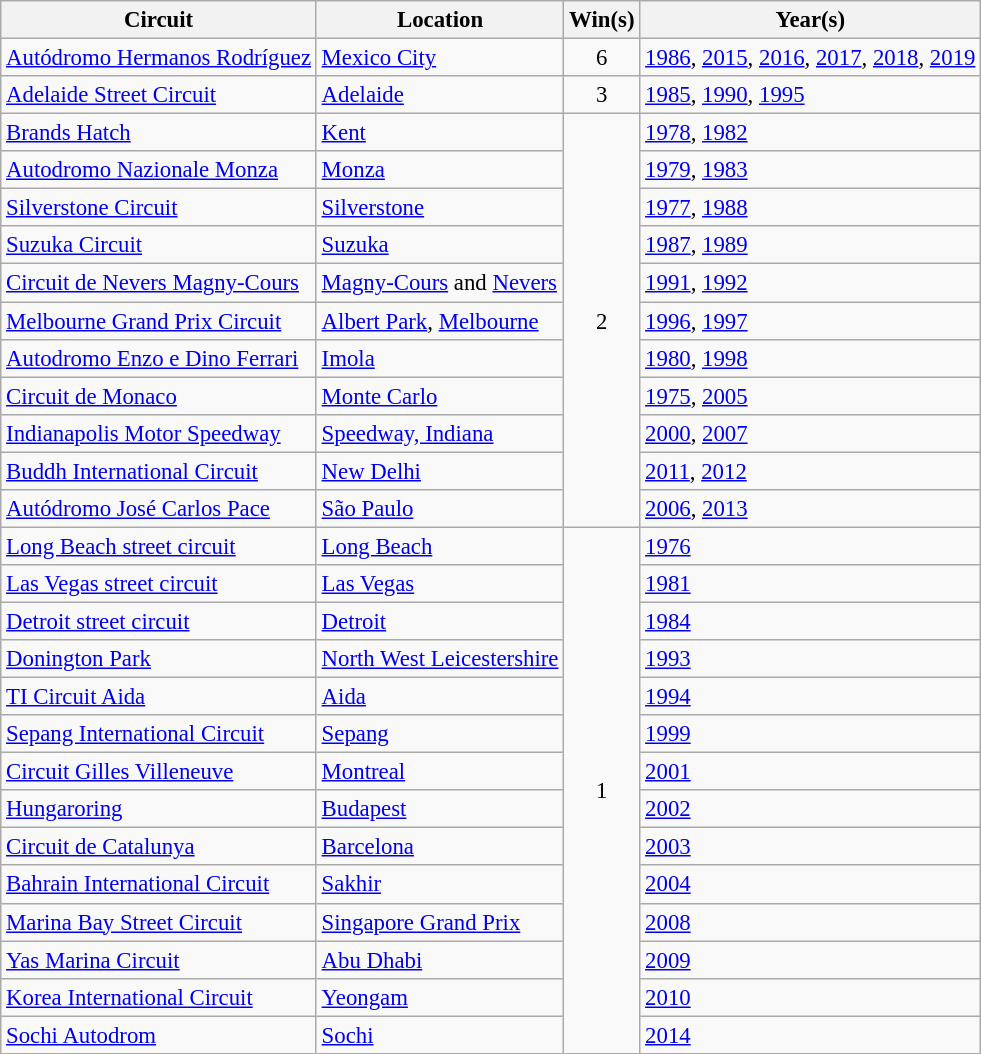<table class="wikitable" style="font-size:95%">
<tr>
<th>Circuit</th>
<th>Location</th>
<th>Win(s)</th>
<th>Year(s)</th>
</tr>
<tr>
<td><a href='#'>Autódromo Hermanos Rodríguez</a></td>
<td> <a href='#'>Mexico City</a></td>
<td align="center">6</td>
<td><a href='#'>1986</a>, <a href='#'>2015</a>, <a href='#'>2016</a>, <a href='#'>2017</a>, <a href='#'>2018</a>, <a href='#'>2019</a></td>
</tr>
<tr>
<td><a href='#'>Adelaide Street Circuit</a></td>
<td> <a href='#'>Adelaide</a></td>
<td align="center">3</td>
<td><a href='#'>1985</a>, <a href='#'>1990</a>, <a href='#'>1995</a></td>
</tr>
<tr>
<td><a href='#'>Brands Hatch</a></td>
<td> <a href='#'>Kent</a></td>
<td align="center" rowspan="11">2</td>
<td><a href='#'>1978</a>, <a href='#'>1982</a></td>
</tr>
<tr>
<td><a href='#'>Autodromo Nazionale Monza</a></td>
<td> <a href='#'>Monza</a></td>
<td><a href='#'>1979</a>, <a href='#'>1983</a></td>
</tr>
<tr>
<td><a href='#'>Silverstone Circuit</a></td>
<td> <a href='#'>Silverstone</a></td>
<td><a href='#'>1977</a>, <a href='#'>1988</a></td>
</tr>
<tr>
<td><a href='#'>Suzuka Circuit</a></td>
<td> <a href='#'>Suzuka</a></td>
<td><a href='#'>1987</a>, <a href='#'>1989</a></td>
</tr>
<tr>
<td><a href='#'>Circuit de Nevers Magny-Cours</a></td>
<td> <a href='#'>Magny-Cours</a> and <a href='#'>Nevers</a></td>
<td><a href='#'>1991</a>, <a href='#'>1992</a></td>
</tr>
<tr>
<td><a href='#'>Melbourne Grand Prix Circuit</a></td>
<td> <a href='#'>Albert Park</a>, <a href='#'>Melbourne</a></td>
<td><a href='#'>1996</a>, <a href='#'>1997</a></td>
</tr>
<tr>
<td><a href='#'>Autodromo Enzo e Dino Ferrari</a></td>
<td> <a href='#'>Imola</a></td>
<td><a href='#'>1980</a>, <a href='#'>1998</a></td>
</tr>
<tr>
<td><a href='#'>Circuit de Monaco</a></td>
<td> <a href='#'>Monte Carlo</a></td>
<td><a href='#'>1975</a>, <a href='#'>2005</a></td>
</tr>
<tr>
<td><a href='#'>Indianapolis Motor Speedway</a></td>
<td> <a href='#'>Speedway, Indiana</a></td>
<td><a href='#'>2000</a>, <a href='#'>2007</a></td>
</tr>
<tr>
<td><a href='#'>Buddh International Circuit</a></td>
<td> <a href='#'>New Delhi</a></td>
<td><a href='#'>2011</a>, <a href='#'>2012</a></td>
</tr>
<tr>
<td><a href='#'>Autódromo José Carlos Pace</a></td>
<td> <a href='#'>São Paulo</a></td>
<td><a href='#'>2006</a>, <a href='#'>2013</a></td>
</tr>
<tr>
<td><a href='#'>Long Beach street circuit</a></td>
<td> <a href='#'>Long Beach</a></td>
<td align="center" rowspan="14">1</td>
<td><a href='#'>1976</a></td>
</tr>
<tr>
<td><a href='#'>Las Vegas street circuit</a></td>
<td> <a href='#'>Las Vegas</a></td>
<td><a href='#'>1981</a></td>
</tr>
<tr>
<td><a href='#'>Detroit street circuit</a></td>
<td> <a href='#'>Detroit</a></td>
<td><a href='#'>1984</a></td>
</tr>
<tr>
<td><a href='#'>Donington Park</a></td>
<td> <a href='#'>North West Leicestershire</a></td>
<td><a href='#'>1993</a></td>
</tr>
<tr>
<td><a href='#'>TI Circuit Aida</a></td>
<td> <a href='#'>Aida</a></td>
<td><a href='#'>1994</a></td>
</tr>
<tr>
<td><a href='#'>Sepang International Circuit</a></td>
<td> <a href='#'>Sepang</a></td>
<td><a href='#'>1999</a></td>
</tr>
<tr>
<td><a href='#'>Circuit Gilles Villeneuve</a></td>
<td> <a href='#'>Montreal</a></td>
<td><a href='#'>2001</a></td>
</tr>
<tr>
<td><a href='#'>Hungaroring</a></td>
<td> <a href='#'>Budapest</a></td>
<td><a href='#'>2002</a></td>
</tr>
<tr>
<td><a href='#'>Circuit de Catalunya</a></td>
<td> <a href='#'>Barcelona</a></td>
<td><a href='#'>2003</a></td>
</tr>
<tr>
<td><a href='#'>Bahrain International Circuit</a></td>
<td> <a href='#'>Sakhir</a></td>
<td><a href='#'>2004</a></td>
</tr>
<tr>
<td><a href='#'>Marina Bay Street Circuit</a></td>
<td> <a href='#'>Singapore Grand Prix</a></td>
<td><a href='#'>2008</a></td>
</tr>
<tr>
<td><a href='#'>Yas Marina Circuit</a></td>
<td> <a href='#'>Abu Dhabi</a></td>
<td><a href='#'>2009</a></td>
</tr>
<tr>
<td><a href='#'>Korea International Circuit</a></td>
<td> <a href='#'>Yeongam</a></td>
<td><a href='#'>2010</a></td>
</tr>
<tr>
<td><a href='#'>Sochi Autodrom</a></td>
<td> <a href='#'>Sochi</a></td>
<td><a href='#'>2014</a></td>
</tr>
</table>
